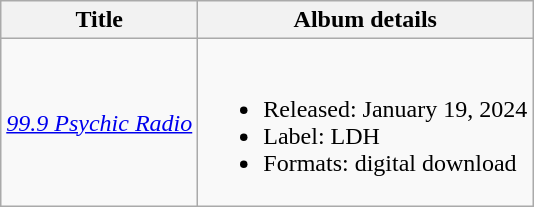<table class="wikitable">
<tr>
<th>Title</th>
<th>Album details</th>
</tr>
<tr>
<td><em><a href='#'>99.9 Psychic Radio</a></em></td>
<td><br><ul><li>Released: January 19, 2024</li><li>Label: LDH</li><li>Formats: digital download</li></ul></td>
</tr>
</table>
